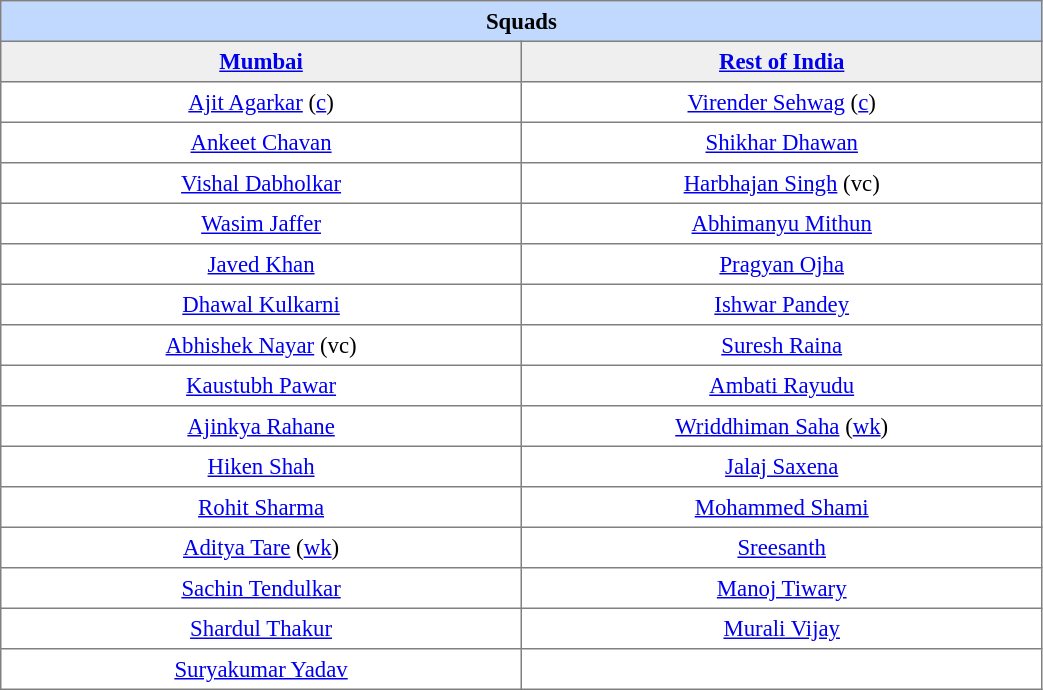<table border="1" cellpadding="4" cellspacing="0" style="text-align:center; font-size:95%; border-collapse:collapse;" width=55%>
<tr style="background:#C1D8FF;">
<th colspan=2>Squads</th>
</tr>
<tr bgcolor="#efefef">
<th width=15%><a href='#'>Mumbai</a></th>
<th width=15%><a href='#'>Rest of India</a></th>
</tr>
<tr>
<td><a href='#'>Ajit Agarkar</a> (<a href='#'>c</a>)</td>
<td><a href='#'>Virender Sehwag</a> (<a href='#'>c</a>)</td>
</tr>
<tr>
<td><a href='#'>Ankeet Chavan</a></td>
<td><a href='#'>Shikhar Dhawan</a></td>
</tr>
<tr>
<td><a href='#'>Vishal Dabholkar</a></td>
<td><a href='#'>Harbhajan Singh</a> (vc)</td>
</tr>
<tr>
<td><a href='#'>Wasim Jaffer</a></td>
<td><a href='#'>Abhimanyu Mithun</a></td>
</tr>
<tr>
<td><a href='#'>Javed Khan</a></td>
<td><a href='#'>Pragyan Ojha</a></td>
</tr>
<tr>
<td><a href='#'>Dhawal Kulkarni</a></td>
<td><a href='#'>Ishwar Pandey</a></td>
</tr>
<tr>
<td><a href='#'>Abhishek Nayar</a> (vc)</td>
<td><a href='#'>Suresh Raina</a></td>
</tr>
<tr>
<td><a href='#'>Kaustubh Pawar</a></td>
<td><a href='#'>Ambati Rayudu</a></td>
</tr>
<tr>
<td><a href='#'>Ajinkya Rahane</a></td>
<td><a href='#'>Wriddhiman Saha</a> (<a href='#'>wk</a>)</td>
</tr>
<tr>
<td><a href='#'>Hiken Shah</a></td>
<td><a href='#'>Jalaj Saxena</a></td>
</tr>
<tr>
<td><a href='#'>Rohit Sharma</a></td>
<td><a href='#'>Mohammed Shami</a></td>
</tr>
<tr>
<td><a href='#'>Aditya Tare</a> (<a href='#'>wk</a>)</td>
<td><a href='#'>Sreesanth</a></td>
</tr>
<tr>
<td><a href='#'>Sachin Tendulkar</a></td>
<td><a href='#'>Manoj Tiwary</a></td>
</tr>
<tr>
<td><a href='#'>Shardul Thakur</a></td>
<td><a href='#'>Murali Vijay</a></td>
</tr>
<tr>
<td><a href='#'>Suryakumar Yadav</a></td>
<td></td>
</tr>
</table>
